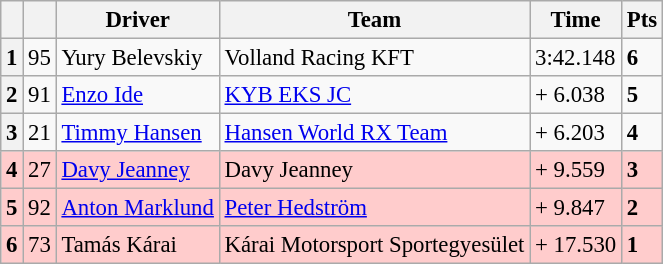<table class="wikitable" style="font-size:95%">
<tr>
<th></th>
<th></th>
<th>Driver</th>
<th>Team</th>
<th>Time</th>
<th>Pts</th>
</tr>
<tr>
<th>1</th>
<td>95</td>
<td> Yury Belevskiy</td>
<td>Volland Racing KFT</td>
<td>3:42.148</td>
<td><strong>6</strong></td>
</tr>
<tr>
<th>2</th>
<td>91</td>
<td> <a href='#'>Enzo Ide</a></td>
<td><a href='#'>KYB EKS JC</a></td>
<td>+ 6.038</td>
<td><strong>5</strong></td>
</tr>
<tr>
<th>3</th>
<td>21</td>
<td> <a href='#'>Timmy Hansen</a></td>
<td><a href='#'>Hansen World RX Team</a></td>
<td>+ 6.203</td>
<td><strong>4</strong></td>
</tr>
<tr>
<th style="background:#ffcccc;">4</th>
<td style="background:#ffcccc;">27</td>
<td style="background:#ffcccc;"> <a href='#'>Davy Jeanney</a></td>
<td style="background:#ffcccc;">Davy Jeanney</td>
<td style="background:#ffcccc;">+ 9.559</td>
<td style="background:#ffcccc;"><strong>3</strong></td>
</tr>
<tr>
<th style="background:#ffcccc;">5</th>
<td style="background:#ffcccc;">92</td>
<td style="background:#ffcccc;"> <a href='#'>Anton Marklund</a></td>
<td style="background:#ffcccc;"><a href='#'>Peter Hedström</a></td>
<td style="background:#ffcccc;">+ 9.847</td>
<td style="background:#ffcccc;"><strong>2</strong></td>
</tr>
<tr>
<th style="background:#ffcccc;">6</th>
<td style="background:#ffcccc;">73</td>
<td style="background:#ffcccc;"> Tamás Kárai</td>
<td style="background:#ffcccc;">Kárai Motorsport Sportegyesület</td>
<td style="background:#ffcccc;">+ 17.530</td>
<td style="background:#ffcccc;"><strong>1</strong></td>
</tr>
</table>
